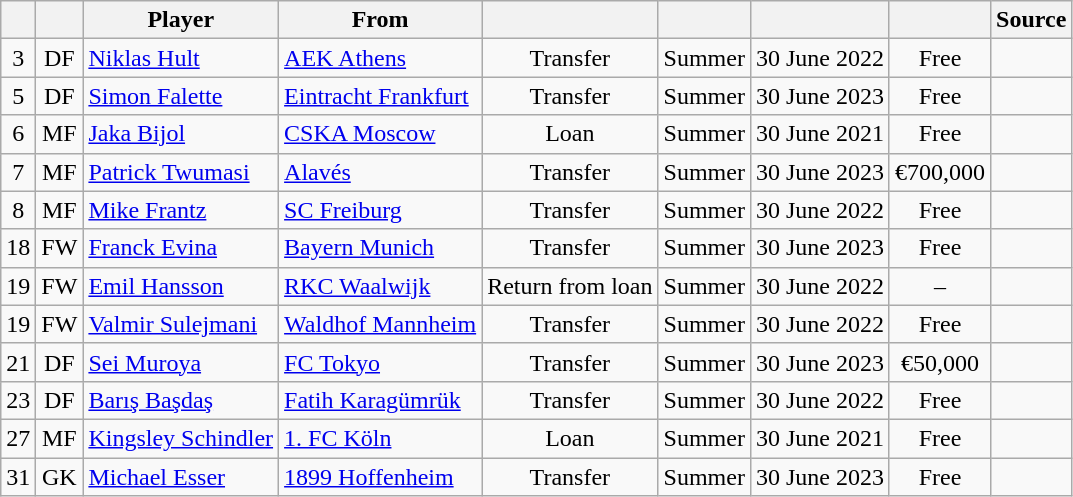<table class="wikitable" style="text-align:center;">
<tr>
<th></th>
<th></th>
<th>Player</th>
<th>From</th>
<th></th>
<th></th>
<th></th>
<th></th>
<th>Source</th>
</tr>
<tr>
<td>3</td>
<td>DF</td>
<td align="left"> <a href='#'>Niklas Hult</a></td>
<td align="left"> <a href='#'>AEK Athens</a></td>
<td>Transfer</td>
<td>Summer</td>
<td>30 June 2022</td>
<td>Free</td>
<td></td>
</tr>
<tr>
<td>5</td>
<td>DF</td>
<td align="left"> <a href='#'>Simon Falette</a></td>
<td align="left"> <a href='#'>Eintracht Frankfurt</a></td>
<td>Transfer</td>
<td>Summer</td>
<td>30 June 2023</td>
<td>Free</td>
<td></td>
</tr>
<tr>
<td>6</td>
<td>MF</td>
<td align="left"> <a href='#'>Jaka Bijol</a></td>
<td align="left"> <a href='#'>CSKA Moscow</a></td>
<td>Loan</td>
<td>Summer</td>
<td>30 June 2021</td>
<td>Free</td>
<td></td>
</tr>
<tr>
<td>7</td>
<td>MF</td>
<td align="left"> <a href='#'>Patrick Twumasi</a></td>
<td align="left"> <a href='#'>Alavés</a></td>
<td>Transfer</td>
<td>Summer</td>
<td>30 June 2023</td>
<td>€700,000</td>
<td></td>
</tr>
<tr>
<td>8</td>
<td>MF</td>
<td align="left"> <a href='#'>Mike Frantz</a></td>
<td align="left"> <a href='#'>SC Freiburg</a></td>
<td>Transfer</td>
<td>Summer</td>
<td>30 June 2022</td>
<td>Free</td>
<td></td>
</tr>
<tr>
<td>18</td>
<td>FW</td>
<td align="left"> <a href='#'>Franck Evina</a></td>
<td align="left"> <a href='#'>Bayern Munich</a></td>
<td>Transfer</td>
<td>Summer</td>
<td>30 June 2023</td>
<td>Free</td>
<td></td>
</tr>
<tr>
<td>19</td>
<td>FW</td>
<td align="left"> <a href='#'>Emil Hansson</a></td>
<td align="left"> <a href='#'>RKC Waalwijk</a></td>
<td>Return from loan</td>
<td>Summer</td>
<td>30 June 2022</td>
<td>–</td>
<td></td>
</tr>
<tr>
<td>19</td>
<td>FW</td>
<td align="left"> <a href='#'>Valmir Sulejmani</a></td>
<td align="left"> <a href='#'>Waldhof Mannheim</a></td>
<td>Transfer</td>
<td>Summer</td>
<td>30 June 2022</td>
<td>Free</td>
<td></td>
</tr>
<tr>
<td>21</td>
<td>DF</td>
<td align="left"> <a href='#'>Sei Muroya</a></td>
<td align="left"> <a href='#'>FC Tokyo</a></td>
<td>Transfer</td>
<td>Summer</td>
<td>30 June 2023</td>
<td>€50,000</td>
<td></td>
</tr>
<tr>
<td>23</td>
<td>DF</td>
<td align="left"> <a href='#'>Barış Başdaş</a></td>
<td align="left"> <a href='#'>Fatih Karagümrük</a></td>
<td>Transfer</td>
<td>Summer</td>
<td>30 June 2022</td>
<td>Free</td>
<td></td>
</tr>
<tr>
<td>27</td>
<td>MF</td>
<td align="left"> <a href='#'>Kingsley Schindler</a></td>
<td align="left"> <a href='#'>1. FC Köln</a></td>
<td>Loan</td>
<td>Summer</td>
<td>30 June 2021</td>
<td>Free</td>
<td></td>
</tr>
<tr>
<td>31</td>
<td>GK</td>
<td align="left"> <a href='#'>Michael Esser</a></td>
<td align="left"> <a href='#'>1899 Hoffenheim</a></td>
<td>Transfer</td>
<td>Summer</td>
<td>30 June 2023</td>
<td>Free</td>
<td></td>
</tr>
</table>
